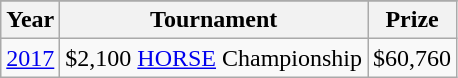<table class="wikitable">
<tr>
</tr>
<tr>
<th>Year</th>
<th>Tournament</th>
<th>Prize</th>
</tr>
<tr>
<td><a href='#'>2017</a></td>
<td>$2,100 <a href='#'>HORSE</a> Championship</td>
<td>$60,760</td>
</tr>
</table>
